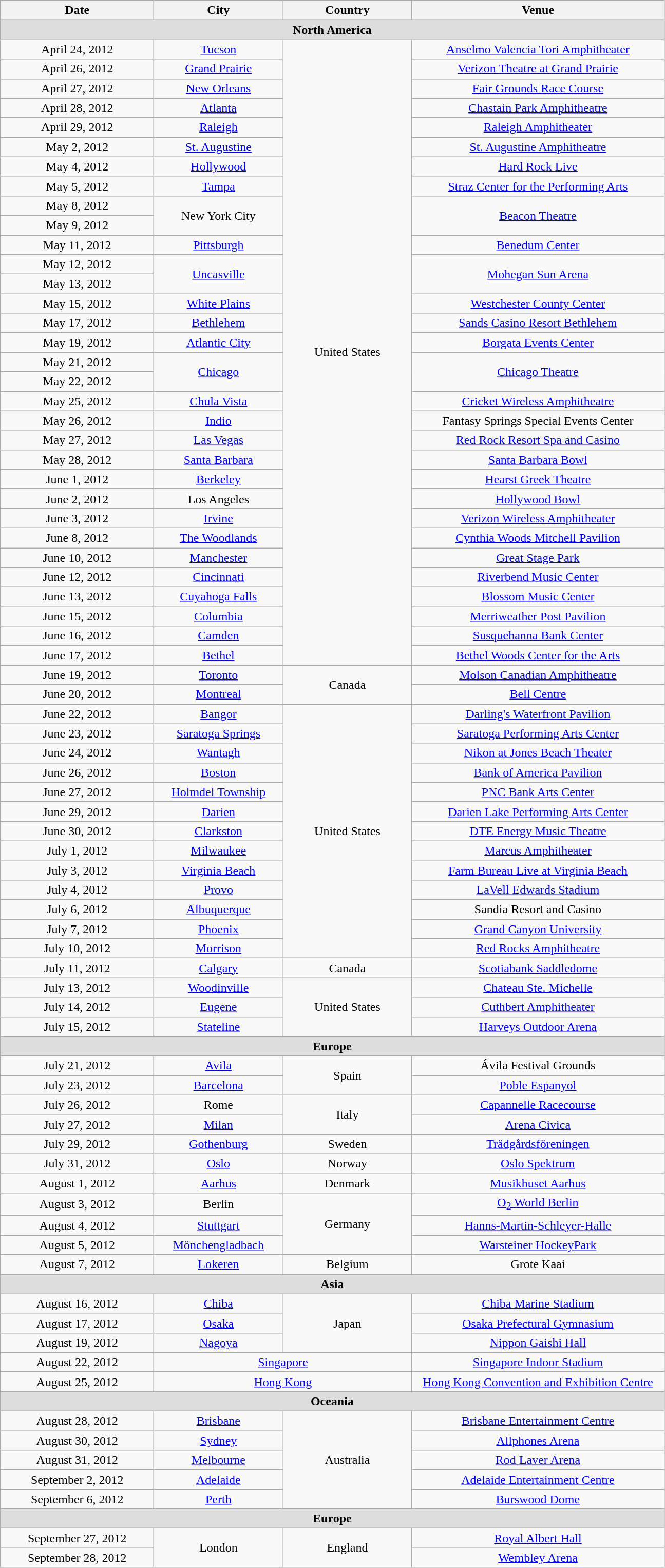<table class="wikitable" style="text-align:center;">
<tr>
<th scope="col" style="width:12em;">Date</th>
<th scope="col" style="width:10em;">City</th>
<th scope="col" style="width:10em;">Country</th>
<th scope="col" style="width:20em;">Venue</th>
</tr>
<tr style="background:#ddd;">
<td colspan="4"><strong>North America</strong></td>
</tr>
<tr>
<td>April 24, 2012</td>
<td><a href='#'>Tucson</a></td>
<td rowspan="32">United States</td>
<td><a href='#'>Anselmo Valencia Tori Amphitheater</a></td>
</tr>
<tr>
<td>April 26, 2012</td>
<td><a href='#'>Grand Prairie</a></td>
<td><a href='#'>Verizon Theatre at Grand Prairie</a></td>
</tr>
<tr>
<td>April 27, 2012</td>
<td><a href='#'>New Orleans</a></td>
<td><a href='#'>Fair Grounds Race Course</a></td>
</tr>
<tr>
<td>April 28, 2012</td>
<td><a href='#'>Atlanta</a></td>
<td><a href='#'>Chastain Park Amphitheatre</a></td>
</tr>
<tr>
<td>April 29, 2012</td>
<td><a href='#'>Raleigh</a></td>
<td><a href='#'>Raleigh Amphitheater</a></td>
</tr>
<tr>
<td>May 2, 2012</td>
<td><a href='#'>St. Augustine</a></td>
<td><a href='#'>St. Augustine Amphitheatre</a></td>
</tr>
<tr>
<td>May 4, 2012</td>
<td><a href='#'>Hollywood</a></td>
<td><a href='#'>Hard Rock Live</a></td>
</tr>
<tr>
<td>May 5, 2012</td>
<td><a href='#'>Tampa</a></td>
<td><a href='#'>Straz Center for the Performing Arts</a></td>
</tr>
<tr>
<td>May 8, 2012</td>
<td rowspan="2">New York City</td>
<td rowspan="2"><a href='#'>Beacon Theatre</a></td>
</tr>
<tr>
<td>May 9, 2012</td>
</tr>
<tr>
<td>May 11, 2012</td>
<td><a href='#'>Pittsburgh</a></td>
<td><a href='#'>Benedum Center</a></td>
</tr>
<tr>
<td>May 12, 2012</td>
<td rowspan="2"><a href='#'>Uncasville</a></td>
<td rowspan="2"><a href='#'>Mohegan Sun Arena</a></td>
</tr>
<tr>
<td>May 13, 2012</td>
</tr>
<tr>
<td>May 15, 2012</td>
<td><a href='#'>White Plains</a></td>
<td><a href='#'>Westchester County Center</a></td>
</tr>
<tr>
<td>May 17, 2012</td>
<td><a href='#'>Bethlehem</a></td>
<td><a href='#'>Sands Casino Resort Bethlehem</a></td>
</tr>
<tr>
<td>May 19, 2012</td>
<td><a href='#'>Atlantic City</a></td>
<td><a href='#'>Borgata Events Center</a></td>
</tr>
<tr>
<td>May 21, 2012</td>
<td rowspan="2"><a href='#'>Chicago</a></td>
<td rowspan="2"><a href='#'>Chicago Theatre</a></td>
</tr>
<tr>
<td>May 22, 2012</td>
</tr>
<tr>
<td>May 25, 2012</td>
<td><a href='#'>Chula Vista</a></td>
<td><a href='#'>Cricket Wireless Amphitheatre</a></td>
</tr>
<tr>
<td>May 26, 2012</td>
<td><a href='#'>Indio</a></td>
<td>Fantasy Springs Special Events Center</td>
</tr>
<tr>
<td>May 27, 2012</td>
<td><a href='#'>Las Vegas</a></td>
<td><a href='#'>Red Rock Resort Spa and Casino</a></td>
</tr>
<tr>
<td>May 28, 2012</td>
<td><a href='#'>Santa Barbara</a></td>
<td><a href='#'>Santa Barbara Bowl</a></td>
</tr>
<tr>
<td>June 1, 2012</td>
<td><a href='#'>Berkeley</a></td>
<td><a href='#'>Hearst Greek Theatre</a></td>
</tr>
<tr>
<td>June 2, 2012</td>
<td>Los Angeles</td>
<td><a href='#'>Hollywood Bowl</a></td>
</tr>
<tr>
<td>June 3, 2012</td>
<td><a href='#'>Irvine</a></td>
<td><a href='#'>Verizon Wireless Amphitheater</a></td>
</tr>
<tr>
<td>June 8, 2012</td>
<td><a href='#'>The Woodlands</a></td>
<td><a href='#'>Cynthia Woods Mitchell Pavilion</a></td>
</tr>
<tr>
<td>June 10, 2012</td>
<td><a href='#'>Manchester</a></td>
<td><a href='#'>Great Stage Park</a></td>
</tr>
<tr>
<td>June 12, 2012</td>
<td><a href='#'>Cincinnati</a></td>
<td><a href='#'>Riverbend Music Center</a></td>
</tr>
<tr>
<td>June 13, 2012</td>
<td><a href='#'>Cuyahoga Falls</a></td>
<td><a href='#'>Blossom Music Center</a></td>
</tr>
<tr>
<td>June 15, 2012</td>
<td><a href='#'>Columbia</a></td>
<td><a href='#'>Merriweather Post Pavilion</a></td>
</tr>
<tr>
<td>June 16, 2012</td>
<td><a href='#'>Camden</a></td>
<td><a href='#'>Susquehanna Bank Center</a></td>
</tr>
<tr>
<td>June 17, 2012</td>
<td><a href='#'>Bethel</a></td>
<td><a href='#'>Bethel Woods Center for the Arts</a></td>
</tr>
<tr>
<td>June 19, 2012</td>
<td><a href='#'>Toronto</a></td>
<td rowspan="2">Canada</td>
<td><a href='#'>Molson Canadian Amphitheatre</a></td>
</tr>
<tr>
<td>June 20, 2012</td>
<td><a href='#'>Montreal</a></td>
<td><a href='#'>Bell Centre</a></td>
</tr>
<tr>
<td>June 22, 2012</td>
<td><a href='#'>Bangor</a></td>
<td rowspan="13">United States</td>
<td><a href='#'>Darling's Waterfront Pavilion</a></td>
</tr>
<tr>
<td>June 23, 2012</td>
<td><a href='#'>Saratoga Springs</a></td>
<td><a href='#'>Saratoga Performing Arts Center</a></td>
</tr>
<tr>
<td>June 24, 2012</td>
<td><a href='#'>Wantagh</a></td>
<td><a href='#'>Nikon at Jones Beach Theater</a></td>
</tr>
<tr>
<td>June 26, 2012</td>
<td><a href='#'>Boston</a></td>
<td><a href='#'>Bank of America Pavilion</a></td>
</tr>
<tr>
<td>June 27, 2012</td>
<td><a href='#'>Holmdel Township</a></td>
<td><a href='#'>PNC Bank Arts Center</a></td>
</tr>
<tr>
<td>June 29, 2012</td>
<td><a href='#'>Darien</a></td>
<td><a href='#'>Darien Lake Performing Arts Center</a></td>
</tr>
<tr>
<td>June 30, 2012</td>
<td><a href='#'>Clarkston</a></td>
<td><a href='#'>DTE Energy Music Theatre</a></td>
</tr>
<tr>
<td>July 1, 2012</td>
<td><a href='#'>Milwaukee</a></td>
<td><a href='#'>Marcus Amphitheater</a></td>
</tr>
<tr>
<td>July 3, 2012</td>
<td><a href='#'>Virginia Beach</a></td>
<td><a href='#'>Farm Bureau Live at Virginia Beach</a></td>
</tr>
<tr>
<td>July 4, 2012</td>
<td><a href='#'>Provo</a></td>
<td><a href='#'>LaVell Edwards Stadium</a></td>
</tr>
<tr>
<td>July 6, 2012</td>
<td><a href='#'>Albuquerque</a></td>
<td>Sandia Resort and Casino</td>
</tr>
<tr>
<td>July 7, 2012</td>
<td><a href='#'>Phoenix</a></td>
<td><a href='#'>Grand Canyon University</a></td>
</tr>
<tr>
<td>July 10, 2012</td>
<td><a href='#'>Morrison</a></td>
<td><a href='#'>Red Rocks Amphitheatre</a></td>
</tr>
<tr>
<td>July 11, 2012</td>
<td><a href='#'>Calgary</a></td>
<td>Canada</td>
<td><a href='#'>Scotiabank Saddledome</a></td>
</tr>
<tr>
<td>July 13, 2012</td>
<td><a href='#'>Woodinville</a></td>
<td rowspan="3">United States</td>
<td><a href='#'>Chateau Ste. Michelle</a></td>
</tr>
<tr>
<td>July 14, 2012</td>
<td><a href='#'>Eugene</a></td>
<td><a href='#'>Cuthbert Amphitheater</a></td>
</tr>
<tr>
<td>July 15, 2012</td>
<td><a href='#'>Stateline</a></td>
<td><a href='#'>Harveys Outdoor Arena</a></td>
</tr>
<tr style="background:#ddd;">
<td colspan="4"><strong>Europe</strong></td>
</tr>
<tr>
<td>July 21, 2012</td>
<td><a href='#'>Avila</a></td>
<td rowspan="2">Spain</td>
<td>Ávila Festival Grounds</td>
</tr>
<tr>
<td>July 23, 2012</td>
<td><a href='#'>Barcelona</a></td>
<td><a href='#'>Poble Espanyol</a></td>
</tr>
<tr>
<td>July 26, 2012</td>
<td>Rome</td>
<td rowspan="2">Italy</td>
<td><a href='#'>Capannelle Racecourse</a></td>
</tr>
<tr>
<td>July 27, 2012</td>
<td><a href='#'>Milan</a></td>
<td><a href='#'>Arena Civica</a></td>
</tr>
<tr>
<td>July 29, 2012</td>
<td><a href='#'>Gothenburg</a></td>
<td>Sweden</td>
<td><a href='#'>Trädgårdsföreningen</a></td>
</tr>
<tr>
<td>July 31, 2012</td>
<td><a href='#'>Oslo</a></td>
<td>Norway</td>
<td><a href='#'>Oslo Spektrum</a></td>
</tr>
<tr>
<td>August 1, 2012</td>
<td><a href='#'>Aarhus</a></td>
<td>Denmark</td>
<td><a href='#'>Musikhuset Aarhus</a></td>
</tr>
<tr>
<td>August 3, 2012</td>
<td>Berlin</td>
<td rowspan="3">Germany</td>
<td><a href='#'>O<sub>2</sub> World Berlin</a></td>
</tr>
<tr>
<td>August 4, 2012</td>
<td><a href='#'>Stuttgart</a></td>
<td><a href='#'>Hanns-Martin-Schleyer-Halle</a></td>
</tr>
<tr>
<td>August 5, 2012</td>
<td><a href='#'>Mönchengladbach</a></td>
<td><a href='#'>Warsteiner HockeyPark</a></td>
</tr>
<tr>
<td>August 7, 2012</td>
<td><a href='#'>Lokeren</a></td>
<td>Belgium</td>
<td>Grote Kaai</td>
</tr>
<tr style="background:#ddd;">
<td colspan="4"><strong>Asia</strong></td>
</tr>
<tr>
<td>August 16, 2012</td>
<td><a href='#'>Chiba</a></td>
<td rowspan="3">Japan</td>
<td><a href='#'>Chiba Marine Stadium</a></td>
</tr>
<tr>
<td>August 17, 2012</td>
<td><a href='#'>Osaka</a></td>
<td><a href='#'>Osaka Prefectural Gymnasium</a></td>
</tr>
<tr>
<td>August 19, 2012</td>
<td><a href='#'>Nagoya</a></td>
<td><a href='#'>Nippon Gaishi Hall</a></td>
</tr>
<tr>
<td>August 22, 2012</td>
<td colspan="2"><a href='#'>Singapore</a></td>
<td><a href='#'>Singapore Indoor Stadium</a></td>
</tr>
<tr>
<td>August 25, 2012</td>
<td colspan="2"><a href='#'>Hong Kong</a></td>
<td><a href='#'>Hong Kong Convention and Exhibition Centre</a></td>
</tr>
<tr style="background:#ddd;">
<td colspan="4"><strong>Oceania</strong></td>
</tr>
<tr>
<td>August 28, 2012</td>
<td><a href='#'>Brisbane</a></td>
<td rowspan="5">Australia</td>
<td><a href='#'>Brisbane Entertainment Centre</a></td>
</tr>
<tr>
<td>August 30, 2012</td>
<td><a href='#'>Sydney</a></td>
<td><a href='#'>Allphones Arena</a></td>
</tr>
<tr>
<td>August 31, 2012</td>
<td><a href='#'>Melbourne</a></td>
<td><a href='#'>Rod Laver Arena</a></td>
</tr>
<tr>
<td>September 2, 2012</td>
<td><a href='#'>Adelaide</a></td>
<td><a href='#'>Adelaide Entertainment Centre</a></td>
</tr>
<tr>
<td>September 6, 2012</td>
<td><a href='#'>Perth</a></td>
<td><a href='#'>Burswood Dome</a></td>
</tr>
<tr style="background:#ddd;">
<td colspan="4"><strong>Europe</strong></td>
</tr>
<tr>
<td>September 27, 2012</td>
<td rowspan="2">London</td>
<td rowspan="2">England</td>
<td><a href='#'>Royal Albert Hall</a></td>
</tr>
<tr>
<td>September 28, 2012</td>
<td><a href='#'>Wembley Arena</a></td>
</tr>
</table>
